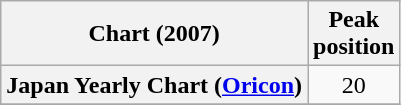<table class="wikitable plainrowheaders">
<tr>
<th>Chart (2007)</th>
<th>Peak<br>position</th>
</tr>
<tr>
<th scope="row">Japan Yearly Chart (<a href='#'>Oricon</a>)</th>
<td style="text-align:center;">20</td>
</tr>
<tr>
</tr>
</table>
